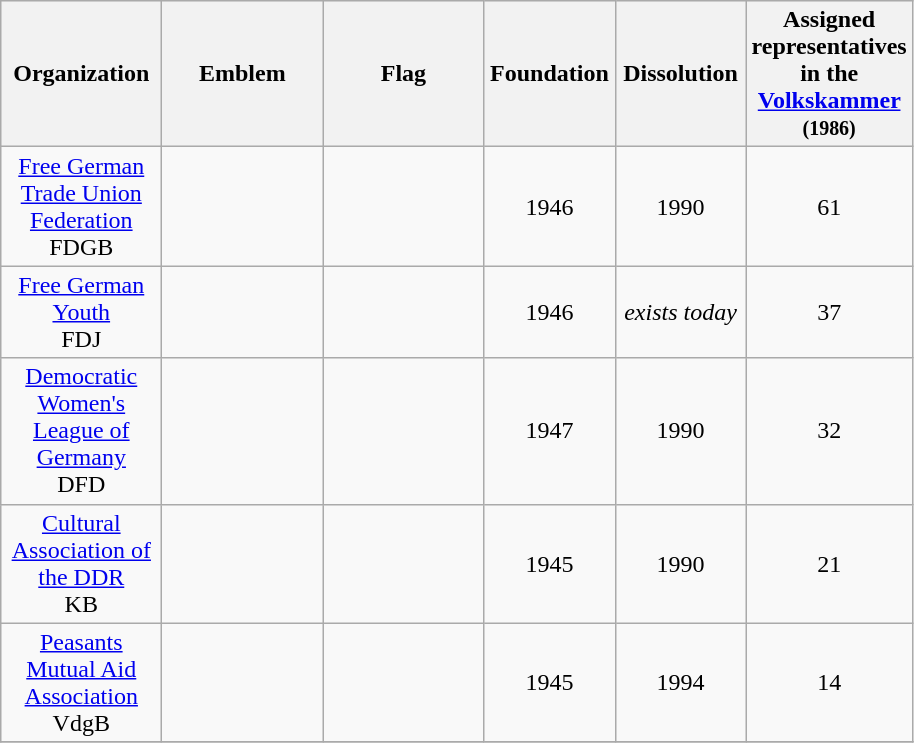<table class="wikitable" style="text-align:center;">
<tr style="background:#efefef;">
<th style="width:100px;">Organization</th>
<th style="width:100px;">Emblem</th>
<th style="width:100px;">Flag</th>
<th style="width:80px; text-align:center;">Foundation</th>
<th style="width:80px; text-align:center;">Dissolution</th>
<th style="width:50px; text-align:center;">Assigned representatives in the <a href='#'>Volkskammer</a> <small>(1986)</small></th>
</tr>
<tr>
<td><a href='#'>Free German Trade Union Federation</a><br>FDGB</td>
<td></td>
<td></td>
<td>1946</td>
<td>1990</td>
<td>61</td>
</tr>
<tr>
<td><a href='#'>Free German Youth</a><br>FDJ</td>
<td></td>
<td></td>
<td>1946</td>
<td><em>exists today</em></td>
<td>37</td>
</tr>
<tr>
<td><a href='#'>Democratic Women's League of Germany</a><br>DFD</td>
<td></td>
<td></td>
<td>1947</td>
<td>1990</td>
<td>32</td>
</tr>
<tr>
<td><a href='#'>Cultural Association of the DDR</a><br>KB</td>
<td></td>
<td></td>
<td>1945</td>
<td>1990</td>
<td>21</td>
</tr>
<tr>
<td><a href='#'>Peasants Mutual Aid Association</a><br>VdgB</td>
<td></td>
<td></td>
<td>1945</td>
<td>1994</td>
<td>14</td>
</tr>
<tr>
</tr>
</table>
